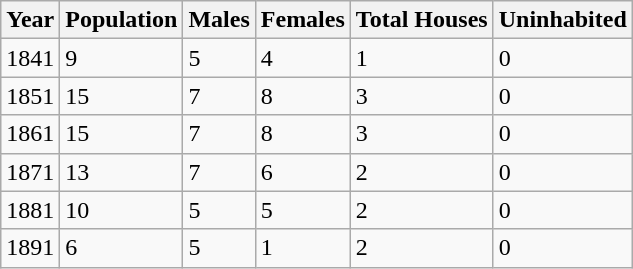<table class="wikitable">
<tr>
<th>Year</th>
<th>Population</th>
<th>Males</th>
<th>Females</th>
<th>Total Houses</th>
<th>Uninhabited</th>
</tr>
<tr>
<td>1841</td>
<td>9</td>
<td>5</td>
<td>4</td>
<td>1</td>
<td>0</td>
</tr>
<tr>
<td>1851</td>
<td>15</td>
<td>7</td>
<td>8</td>
<td>3</td>
<td>0</td>
</tr>
<tr>
<td>1861</td>
<td>15</td>
<td>7</td>
<td>8</td>
<td>3</td>
<td>0</td>
</tr>
<tr>
<td>1871</td>
<td>13</td>
<td>7</td>
<td>6</td>
<td>2</td>
<td>0</td>
</tr>
<tr>
<td>1881</td>
<td>10</td>
<td>5</td>
<td>5</td>
<td>2</td>
<td>0</td>
</tr>
<tr>
<td>1891</td>
<td>6</td>
<td>5</td>
<td>1</td>
<td>2</td>
<td>0</td>
</tr>
</table>
